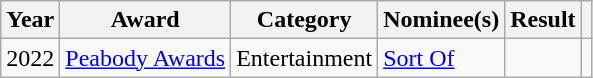<table class="wikitable plainrowheaders sortable">
<tr>
<th scope="col">Year</th>
<th scope="col">Award</th>
<th scope="col">Category</th>
<th scope="col">Nominee(s)</th>
<th scope="col">Result</th>
<th scope="col" class="unsortable"></th>
</tr>
<tr>
<td>2022</td>
<td><a href='#'>Peabody Awards</a></td>
<td>Entertainment</td>
<td><a href='#'> Sort Of</a></td>
<td></td>
<td></td>
</tr>
</table>
